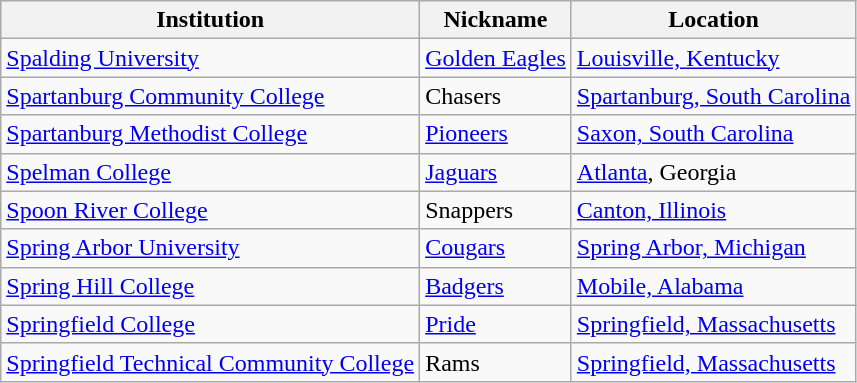<table class="wikitable">
<tr>
<th>Institution</th>
<th>Nickname</th>
<th>Location</th>
</tr>
<tr>
<td><a href='#'>Spalding University</a></td>
<td><a href='#'>Golden Eagles</a></td>
<td><a href='#'>Louisville, Kentucky</a></td>
</tr>
<tr>
<td><a href='#'>Spartanburg Community College</a></td>
<td>Chasers</td>
<td><a href='#'>Spartanburg, South Carolina</a></td>
</tr>
<tr>
<td><a href='#'>Spartanburg Methodist College</a></td>
<td><a href='#'>Pioneers</a></td>
<td><a href='#'>Saxon, South Carolina</a></td>
</tr>
<tr>
<td><a href='#'>Spelman College</a></td>
<td><a href='#'>Jaguars</a></td>
<td><a href='#'>Atlanta</a>, Georgia</td>
</tr>
<tr>
<td><a href='#'>Spoon River College</a></td>
<td>Snappers</td>
<td><a href='#'>Canton, Illinois</a></td>
</tr>
<tr>
<td><a href='#'>Spring Arbor University</a></td>
<td><a href='#'>Cougars</a></td>
<td><a href='#'>Spring Arbor, Michigan</a></td>
</tr>
<tr>
<td><a href='#'>Spring Hill College</a></td>
<td><a href='#'>Badgers</a></td>
<td><a href='#'>Mobile, Alabama</a></td>
</tr>
<tr>
<td><a href='#'>Springfield College</a></td>
<td><a href='#'>Pride</a></td>
<td><a href='#'>Springfield, Massachusetts</a></td>
</tr>
<tr>
<td><a href='#'>Springfield Technical Community College</a></td>
<td>Rams</td>
<td><a href='#'>Springfield, Massachusetts</a></td>
</tr>
</table>
